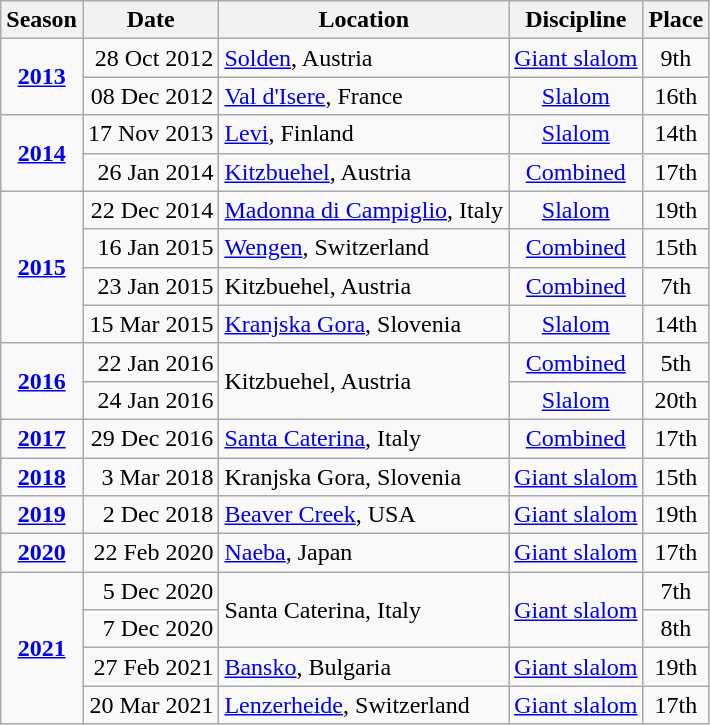<table class="wikitable">
<tr>
<th>Season</th>
<th>Date</th>
<th>Location</th>
<th>Discipline</th>
<th>Place</th>
</tr>
<tr>
<td rowspan=2 align=center><strong><a href='#'>2013</a></strong></td>
<td align=right>28 Oct 2012</td>
<td style="text-align:left;"> <a href='#'>Solden</a>, Austria</td>
<td align=center><a href='#'>Giant slalom</a></td>
<td align=center>9th</td>
</tr>
<tr>
<td align=right>08 Dec 2012</td>
<td style="text-align:left;"> <a href='#'>Val d'Isere</a>, France</td>
<td align=center><a href='#'>Slalom</a></td>
<td align=center>16th</td>
</tr>
<tr>
<td rowspan=2 align=center><strong><a href='#'>2014</a></strong></td>
<td align=right>17 Nov 2013</td>
<td style="text-align:left;"> <a href='#'>Levi</a>, Finland</td>
<td align=center><a href='#'>Slalom</a></td>
<td align=center>14th</td>
</tr>
<tr>
<td align=right>26 Jan 2014</td>
<td style="text-align:left;"> <a href='#'>Kitzbuehel</a>, Austria</td>
<td align=center><a href='#'>Combined</a></td>
<td align=center>17th</td>
</tr>
<tr>
<td rowspan=4 align=center><strong><a href='#'>2015</a></strong></td>
<td align=right>22 Dec 2014</td>
<td style="text-align:left;"> <a href='#'>Madonna di Campiglio</a>, Italy</td>
<td align=center><a href='#'>Slalom</a></td>
<td align=center>19th</td>
</tr>
<tr>
<td align=right>16 Jan 2015</td>
<td style="text-align:left;"> <a href='#'>Wengen</a>, Switzerland</td>
<td align=center><a href='#'>Combined</a></td>
<td align=center>15th</td>
</tr>
<tr>
<td align=right>23 Jan 2015</td>
<td style="text-align:left;"> Kitzbuehel, Austria</td>
<td align=center><a href='#'>Combined</a></td>
<td align=center>7th</td>
</tr>
<tr>
<td align=right>15 Mar 2015</td>
<td style="text-align:left;"> <a href='#'>Kranjska Gora</a>, Slovenia</td>
<td align=center><a href='#'>Slalom</a></td>
<td align=center>14th</td>
</tr>
<tr>
<td rowspan=2 align=center><strong><a href='#'>2016</a></strong></td>
<td align=right>22 Jan 2016</td>
<td style="text-align:left;" rowspan="2"> Kitzbuehel, Austria</td>
<td align=center><a href='#'>Combined</a></td>
<td align=center>5th</td>
</tr>
<tr>
<td align=right>24 Jan 2016</td>
<td align=center><a href='#'>Slalom</a></td>
<td align=center>20th</td>
</tr>
<tr>
<td rowspan=1 align=center><strong><a href='#'>2017</a></strong></td>
<td align=right>29 Dec 2016</td>
<td style="text-align:left;"> <a href='#'>Santa Caterina</a>, Italy</td>
<td align=center><a href='#'>Combined</a></td>
<td align=center>17th</td>
</tr>
<tr>
<td rowspan=1 align=center><strong><a href='#'>2018</a></strong></td>
<td align=right>3 Mar 2018</td>
<td style="text-align:left;"> Kranjska Gora, Slovenia</td>
<td align=center><a href='#'>Giant slalom</a></td>
<td align=center>15th</td>
</tr>
<tr>
<td rowspan=1 align=center><strong><a href='#'>2019</a></strong></td>
<td align=right>2 Dec 2018</td>
<td style="text-align:left;"> <a href='#'>Beaver Creek</a>, USA</td>
<td align=center><a href='#'>Giant slalom</a></td>
<td align=center>19th</td>
</tr>
<tr>
<td rowspan=1 align=center><strong><a href='#'>2020</a></strong></td>
<td align=right>22 Feb 2020</td>
<td style="text-align:left;"> <a href='#'>Naeba</a>, Japan</td>
<td align=center><a href='#'>Giant slalom</a></td>
<td align=center>17th</td>
</tr>
<tr>
<td rowspan=4 align=center><strong><a href='#'>2021</a></strong></td>
<td align=right>5 Dec 2020</td>
<td rowspan=2 style="text-align:left;"> Santa Caterina, Italy</td>
<td rowspan=2 align=center><a href='#'>Giant slalom</a></td>
<td align=center>7th</td>
</tr>
<tr>
<td align=right>7 Dec 2020</td>
<td align=center>8th</td>
</tr>
<tr>
<td align=right>27 Feb 2021</td>
<td style="text-align:left;"> <a href='#'>Bansko</a>, Bulgaria</td>
<td align=center><a href='#'>Giant slalom</a></td>
<td align=center>19th</td>
</tr>
<tr>
<td align=right>20 Mar 2021</td>
<td style="text-align:left;"> <a href='#'>Lenzerheide</a>, Switzerland</td>
<td align=center><a href='#'>Giant slalom</a></td>
<td align=center>17th</td>
</tr>
</table>
